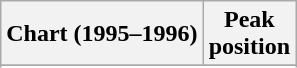<table class="wikitable sortable">
<tr>
<th align="left">Chart (1995–1996)</th>
<th align="center">Peak<br>position</th>
</tr>
<tr>
</tr>
<tr>
</tr>
</table>
